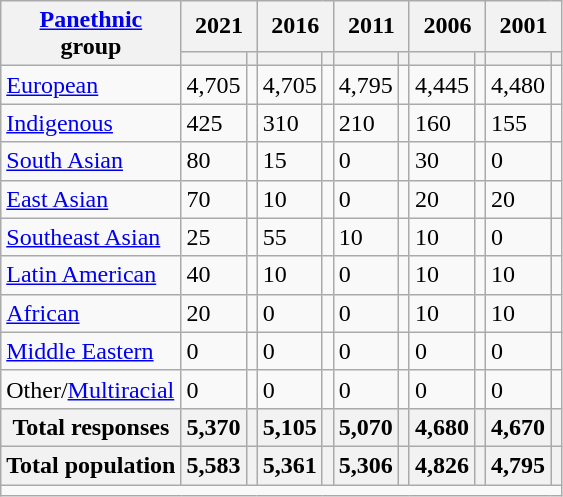<table class="wikitable collapsible sortable">
<tr>
<th rowspan="2"><a href='#'>Panethnic</a><br>group</th>
<th colspan="2">2021</th>
<th colspan="2">2016</th>
<th colspan="2">2011</th>
<th colspan="2">2006</th>
<th colspan="2">2001</th>
</tr>
<tr>
<th><a href='#'></a></th>
<th></th>
<th></th>
<th></th>
<th></th>
<th></th>
<th></th>
<th></th>
<th></th>
<th></th>
</tr>
<tr>
<td><a href='#'>European</a></td>
<td>4,705</td>
<td></td>
<td>4,705</td>
<td></td>
<td>4,795</td>
<td></td>
<td>4,445</td>
<td></td>
<td>4,480</td>
<td></td>
</tr>
<tr>
<td><a href='#'>Indigenous</a></td>
<td>425</td>
<td></td>
<td>310</td>
<td></td>
<td>210</td>
<td></td>
<td>160</td>
<td></td>
<td>155</td>
<td></td>
</tr>
<tr>
<td><a href='#'>South Asian</a></td>
<td>80</td>
<td></td>
<td>15</td>
<td></td>
<td>0</td>
<td></td>
<td>30</td>
<td></td>
<td>0</td>
<td></td>
</tr>
<tr>
<td><a href='#'>East Asian</a></td>
<td>70</td>
<td></td>
<td>10</td>
<td></td>
<td>0</td>
<td></td>
<td>20</td>
<td></td>
<td>20</td>
<td></td>
</tr>
<tr>
<td><a href='#'>Southeast Asian</a></td>
<td>25</td>
<td></td>
<td>55</td>
<td></td>
<td>10</td>
<td></td>
<td>10</td>
<td></td>
<td>0</td>
<td></td>
</tr>
<tr>
<td><a href='#'>Latin American</a></td>
<td>40</td>
<td></td>
<td>10</td>
<td></td>
<td>0</td>
<td></td>
<td>10</td>
<td></td>
<td>10</td>
<td></td>
</tr>
<tr>
<td><a href='#'>African</a></td>
<td>20</td>
<td></td>
<td>0</td>
<td></td>
<td>0</td>
<td></td>
<td>10</td>
<td></td>
<td>10</td>
<td></td>
</tr>
<tr>
<td><a href='#'>Middle Eastern</a></td>
<td>0</td>
<td></td>
<td>0</td>
<td></td>
<td>0</td>
<td></td>
<td>0</td>
<td></td>
<td>0</td>
<td></td>
</tr>
<tr>
<td>Other/<a href='#'>Multiracial</a></td>
<td>0</td>
<td></td>
<td>0</td>
<td></td>
<td>0</td>
<td></td>
<td>0</td>
<td></td>
<td>0</td>
<td></td>
</tr>
<tr>
<th>Total responses</th>
<th>5,370</th>
<th></th>
<th>5,105</th>
<th></th>
<th>5,070</th>
<th></th>
<th>4,680</th>
<th></th>
<th>4,670</th>
<th></th>
</tr>
<tr>
<th>Total population</th>
<th>5,583</th>
<th></th>
<th>5,361</th>
<th></th>
<th>5,306</th>
<th></th>
<th>4,826</th>
<th></th>
<th>4,795</th>
<th></th>
</tr>
<tr class="sortbottom">
<td colspan="15"></td>
</tr>
</table>
